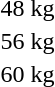<table>
<tr>
<td rowspan=2>48 kg</td>
<td rowspan=2></td>
<td rowspan=2></td>
<td></td>
</tr>
<tr>
<td></td>
</tr>
<tr>
<td rowspan=2>56 kg</td>
<td rowspan=2></td>
<td rowspan=2></td>
<td></td>
</tr>
<tr>
<td></td>
</tr>
<tr>
<td>60 kg</td>
<td></td>
<td></td>
<td></td>
</tr>
</table>
